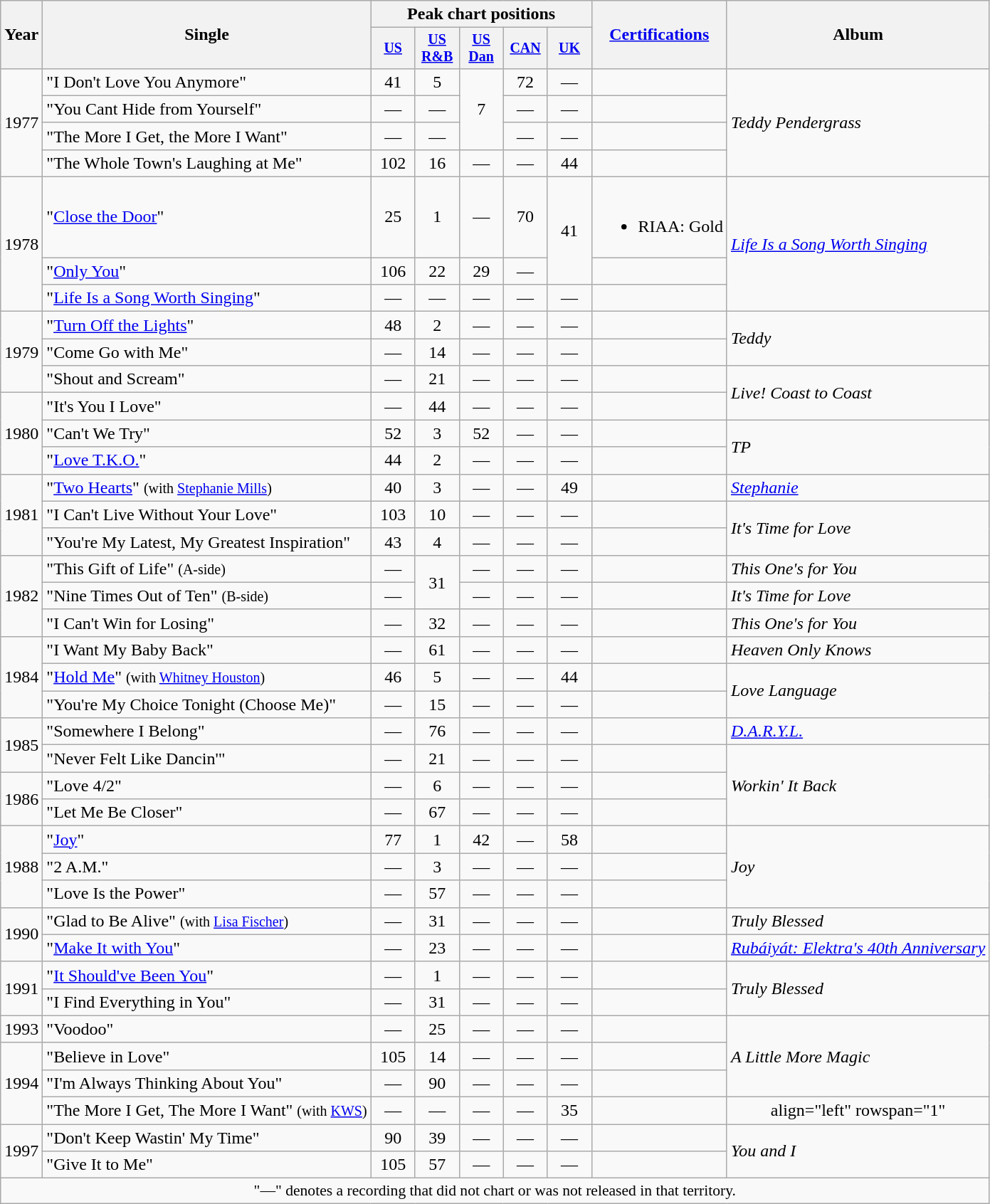<table class="wikitable" style="text-align:center;">
<tr>
<th rowspan="2">Year</th>
<th rowspan="2">Single</th>
<th colspan="5">Peak chart positions</th>
<th rowspan="2"><a href='#'>Certifications</a></th>
<th rowspan="2">Album</th>
</tr>
<tr style="font-size:smaller;">
<th width="35"><a href='#'>US</a><br></th>
<th width="35"><a href='#'>US<br>R&B</a><br></th>
<th width="35"><a href='#'>US<br>Dan</a><br></th>
<th width="35"><a href='#'>CAN</a><br></th>
<th width="35"><a href='#'>UK</a><br></th>
</tr>
<tr>
<td rowspan="4">1977</td>
<td align="left">"I Don't Love You Anymore"</td>
<td>41</td>
<td>5</td>
<td rowspan="3">7</td>
<td>72</td>
<td>—</td>
<td align=left></td>
<td align="left" rowspan="4"><em>Teddy Pendergrass</em></td>
</tr>
<tr>
<td align="left">"You Cant Hide from Yourself"</td>
<td>—</td>
<td>—</td>
<td>—</td>
<td>—</td>
<td align=left></td>
</tr>
<tr>
<td align="left">"The More I Get, the More I Want"</td>
<td>—</td>
<td>—</td>
<td>—</td>
<td>—</td>
<td align=left></td>
</tr>
<tr>
<td align="left">"The Whole Town's Laughing at Me"</td>
<td>102</td>
<td>16</td>
<td>—</td>
<td>—</td>
<td>44</td>
<td align=left></td>
</tr>
<tr>
<td rowspan="3">1978</td>
<td align="left">"<a href='#'>Close the Door</a>"</td>
<td>25</td>
<td>1</td>
<td>—</td>
<td>70</td>
<td rowspan="2">41</td>
<td align=left><br><ul><li>RIAA: Gold</li></ul></td>
<td align="left" rowspan="3"><em><a href='#'>Life Is a Song Worth Singing</a></em></td>
</tr>
<tr>
<td align="left">"<a href='#'>Only You</a>"</td>
<td>106</td>
<td>22</td>
<td>29</td>
<td>—</td>
<td align=left></td>
</tr>
<tr>
<td align="left">"<a href='#'>Life Is a Song Worth Singing</a>"</td>
<td>—</td>
<td>—</td>
<td>—</td>
<td>—</td>
<td>—</td>
<td align=left></td>
</tr>
<tr>
<td rowspan="3">1979</td>
<td align="left">"<a href='#'>Turn Off the Lights</a>"</td>
<td>48</td>
<td>2</td>
<td>—</td>
<td>—</td>
<td>—</td>
<td align=left></td>
<td align="left" rowspan="2"><em>Teddy</em></td>
</tr>
<tr>
<td align="left">"Come Go with Me"</td>
<td>—</td>
<td>14</td>
<td>—</td>
<td>—</td>
<td>—</td>
<td align=left></td>
</tr>
<tr>
<td align="left">"Shout and Scream"</td>
<td>—</td>
<td>21</td>
<td>—</td>
<td>—</td>
<td>—</td>
<td align=left></td>
<td align="left" rowspan="2"><em>Live! Coast to Coast</em></td>
</tr>
<tr>
<td rowspan="3">1980</td>
<td align="left">"It's You I Love"</td>
<td>—</td>
<td>44</td>
<td>—</td>
<td>—</td>
<td>—</td>
<td align=left></td>
</tr>
<tr>
<td align="left">"Can't We Try"</td>
<td>52</td>
<td>3</td>
<td>52</td>
<td>—</td>
<td>—</td>
<td align=left></td>
<td align="left" rowspan="2"><em>TP</em></td>
</tr>
<tr>
<td align="left">"<a href='#'>Love T.K.O.</a>"</td>
<td>44</td>
<td>2</td>
<td>—</td>
<td>—</td>
<td>—</td>
<td align=left></td>
</tr>
<tr>
<td rowspan="3">1981</td>
<td align="left">"<a href='#'>Two Hearts</a>" <small>(with <a href='#'>Stephanie Mills</a>)</small></td>
<td>40</td>
<td>3</td>
<td>—</td>
<td>—</td>
<td>49</td>
<td align=left></td>
<td align="left" rowspan="1"><em><a href='#'>Stephanie</a></em></td>
</tr>
<tr>
<td align="left">"I Can't Live Without Your Love"</td>
<td>103</td>
<td>10</td>
<td>—</td>
<td>—</td>
<td>—</td>
<td align=left></td>
<td align="left" rowspan="2"><em>It's Time for Love</em></td>
</tr>
<tr>
<td align="left">"You're My Latest, My Greatest Inspiration"</td>
<td>43</td>
<td>4</td>
<td>—</td>
<td>—</td>
<td>—</td>
<td align=left></td>
</tr>
<tr>
<td rowspan="3">1982</td>
<td align="left">"This Gift of Life" <small>(A-side)</small></td>
<td>—</td>
<td rowspan="2">31</td>
<td>—</td>
<td>—</td>
<td>—</td>
<td align=left></td>
<td align="left" rowspan="1"><em>This One's for You</em></td>
</tr>
<tr>
<td align="left">"Nine Times Out of Ten" <small>(B-side)</small></td>
<td>—</td>
<td>—</td>
<td>—</td>
<td>—</td>
<td align=left></td>
<td align="left" rowspan="1"><em>It's Time for Love</em></td>
</tr>
<tr>
<td align="left">"I Can't Win for Losing"</td>
<td>—</td>
<td>32</td>
<td>—</td>
<td>—</td>
<td>—</td>
<td align=left></td>
<td align="left" rowspan="1"><em>This One's for You</em></td>
</tr>
<tr>
<td rowspan="3">1984</td>
<td align="left">"I Want My Baby Back"</td>
<td>—</td>
<td>61</td>
<td>—</td>
<td>—</td>
<td>—</td>
<td align=left></td>
<td align="left" rowspan="1"><em>Heaven Only Knows</em></td>
</tr>
<tr>
<td align="left">"<a href='#'>Hold Me</a>" <small>(with <a href='#'>Whitney Houston</a>)</small></td>
<td>46</td>
<td>5</td>
<td>—</td>
<td>—</td>
<td>44</td>
<td align=left></td>
<td align="left" rowspan="2"><em>Love Language</em></td>
</tr>
<tr>
<td align="left">"You're My Choice Tonight (Choose Me)"</td>
<td>—</td>
<td>15</td>
<td>—</td>
<td>—</td>
<td>—</td>
<td align=left></td>
</tr>
<tr>
<td rowspan="2">1985</td>
<td align="left">"Somewhere I Belong"</td>
<td>—</td>
<td>76</td>
<td>—</td>
<td>—</td>
<td>—</td>
<td align=left></td>
<td align="left" rowspan="1"><em><a href='#'>D.A.R.Y.L.</a></em></td>
</tr>
<tr>
<td align="left">"Never Felt Like Dancin'"</td>
<td>—</td>
<td>21</td>
<td>—</td>
<td>—</td>
<td>—</td>
<td align=left></td>
<td align="left" rowspan="3"><em>Workin' It Back</em></td>
</tr>
<tr>
<td rowspan="2">1986</td>
<td align="left">"Love 4/2"</td>
<td>—</td>
<td>6</td>
<td>—</td>
<td>—</td>
<td>—</td>
<td align=left></td>
</tr>
<tr>
<td align="left">"Let Me Be Closer"</td>
<td>—</td>
<td>67</td>
<td>—</td>
<td>—</td>
<td>—</td>
<td align=left></td>
</tr>
<tr>
<td rowspan="3">1988</td>
<td align="left">"<a href='#'>Joy</a>"</td>
<td>77</td>
<td>1</td>
<td>42</td>
<td>—</td>
<td>58</td>
<td align=left></td>
<td align="left" rowspan="3"><em>Joy</em></td>
</tr>
<tr>
<td align="left">"2 A.M."</td>
<td>—</td>
<td>3</td>
<td>—</td>
<td>—</td>
<td>—</td>
<td align=left></td>
</tr>
<tr>
<td align="left">"Love Is the Power"</td>
<td>—</td>
<td>57</td>
<td>—</td>
<td>—</td>
<td>—</td>
<td align=left></td>
</tr>
<tr>
<td rowspan="2">1990</td>
<td align="left">"Glad to Be Alive" <small>(with <a href='#'>Lisa Fischer</a>)</small></td>
<td>—</td>
<td>31</td>
<td>—</td>
<td>—</td>
<td>—</td>
<td align=left></td>
<td align="left" rowspan="1"><em>Truly Blessed</em></td>
</tr>
<tr>
<td align="left">"<a href='#'>Make It with You</a>"</td>
<td>—</td>
<td>23</td>
<td>—</td>
<td>—</td>
<td>—</td>
<td align=left></td>
<td align="left" rowspan="1"><em><a href='#'>Rubáiyát: Elektra's 40th Anniversary</a></em></td>
</tr>
<tr>
<td rowspan="2">1991</td>
<td align="left">"<a href='#'>It Should've Been You</a>"</td>
<td>—</td>
<td>1</td>
<td>—</td>
<td>—</td>
<td>—</td>
<td align=left></td>
<td align="left" rowspan="2"><em>Truly Blessed</em></td>
</tr>
<tr>
<td align="left">"I Find Everything in You"</td>
<td>—</td>
<td>31</td>
<td>—</td>
<td>—</td>
<td>—</td>
<td align=left></td>
</tr>
<tr>
<td rowspan="1">1993</td>
<td align="left">"Voodoo"</td>
<td>—</td>
<td>25</td>
<td>—</td>
<td>—</td>
<td>—</td>
<td align=left></td>
<td align="left" rowspan="3"><em>A Little More Magic</em></td>
</tr>
<tr>
<td rowspan="3">1994</td>
<td align="left">"Believe in Love"</td>
<td>105</td>
<td>14</td>
<td>—</td>
<td>—</td>
<td>—</td>
<td align=left></td>
</tr>
<tr>
<td align="left">"I'm Always Thinking About You"</td>
<td>—</td>
<td>90</td>
<td>—</td>
<td>—</td>
<td>—</td>
<td align=left></td>
</tr>
<tr>
<td align="left">"The More I Get, The More I Want" <small>(with <a href='#'>KWS</a>)</small></td>
<td>—</td>
<td>—</td>
<td>—</td>
<td>—</td>
<td>35</td>
<td align=left></td>
<td>align="left" rowspan="1" </td>
</tr>
<tr>
<td rowspan="2">1997</td>
<td align="left">"Don't Keep Wastin' My Time"</td>
<td>90</td>
<td>39</td>
<td>—</td>
<td>—</td>
<td>—</td>
<td align=left></td>
<td align="left" rowspan="2"><em>You and I</em></td>
</tr>
<tr>
<td align="left">"Give It to Me"</td>
<td>105</td>
<td>57</td>
<td>—</td>
<td>—</td>
<td>—</td>
<td align=left></td>
</tr>
<tr>
<td colspan="15" style="font-size:90%">"—" denotes a recording that did not chart or was not released in that territory.</td>
</tr>
</table>
